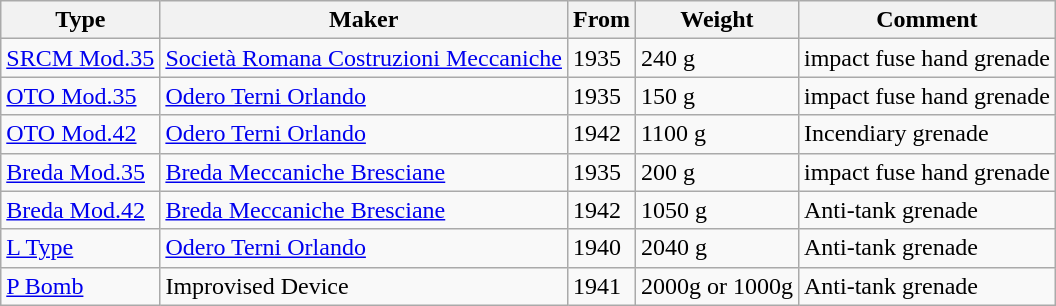<table class="wikitable">
<tr>
<th>Type</th>
<th>Maker</th>
<th>From</th>
<th>Weight</th>
<th>Comment</th>
</tr>
<tr>
<td><a href='#'>SRCM Mod.35</a></td>
<td><a href='#'>Società Romana Costruzioni Meccaniche</a></td>
<td>1935</td>
<td>240 g</td>
<td>impact fuse hand grenade</td>
</tr>
<tr>
<td><a href='#'>OTO Mod.35</a></td>
<td><a href='#'>Odero Terni Orlando</a></td>
<td>1935</td>
<td>150 g</td>
<td>impact fuse hand grenade</td>
</tr>
<tr>
<td><a href='#'>OTO Mod.42</a></td>
<td><a href='#'>Odero Terni Orlando</a></td>
<td>1942</td>
<td>1100 g</td>
<td>Incendiary grenade</td>
</tr>
<tr>
<td><a href='#'>Breda Mod.35</a></td>
<td><a href='#'>Breda Meccaniche Bresciane</a></td>
<td>1935</td>
<td>200 g</td>
<td>impact fuse hand grenade</td>
</tr>
<tr>
<td><a href='#'>Breda Mod.42</a></td>
<td><a href='#'>Breda Meccaniche Bresciane</a></td>
<td>1942</td>
<td>1050 g</td>
<td>Anti-tank grenade</td>
</tr>
<tr>
<td><a href='#'>L Type</a></td>
<td><a href='#'>Odero Terni Orlando</a></td>
<td>1940</td>
<td>2040 g</td>
<td>Anti-tank grenade</td>
</tr>
<tr>
<td><a href='#'>P Bomb</a></td>
<td>Improvised Device</td>
<td>1941</td>
<td>2000g or 1000g</td>
<td>Anti-tank grenade</td>
</tr>
</table>
